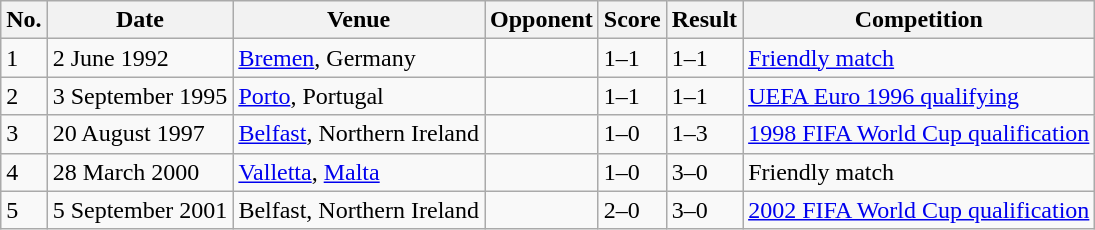<table class="wikitable">
<tr>
<th>No.</th>
<th>Date</th>
<th>Venue</th>
<th>Opponent</th>
<th>Score</th>
<th>Result</th>
<th>Competition</th>
</tr>
<tr>
<td>1</td>
<td>2 June 1992</td>
<td><a href='#'>Bremen</a>, Germany</td>
<td></td>
<td>1–1</td>
<td>1–1</td>
<td><a href='#'>Friendly match</a></td>
</tr>
<tr>
<td>2</td>
<td>3 September 1995</td>
<td><a href='#'>Porto</a>, Portugal</td>
<td></td>
<td>1–1</td>
<td>1–1</td>
<td><a href='#'>UEFA Euro 1996 qualifying</a></td>
</tr>
<tr>
<td>3</td>
<td>20 August 1997</td>
<td><a href='#'>Belfast</a>, Northern Ireland</td>
<td></td>
<td>1–0</td>
<td>1–3</td>
<td><a href='#'>1998 FIFA World Cup qualification</a></td>
</tr>
<tr>
<td>4</td>
<td>28 March 2000</td>
<td><a href='#'>Valletta</a>, <a href='#'>Malta</a></td>
<td></td>
<td>1–0</td>
<td>3–0</td>
<td>Friendly match</td>
</tr>
<tr>
<td>5</td>
<td>5 September 2001</td>
<td>Belfast, Northern Ireland</td>
<td></td>
<td>2–0</td>
<td>3–0</td>
<td><a href='#'>2002 FIFA World Cup qualification</a></td>
</tr>
</table>
